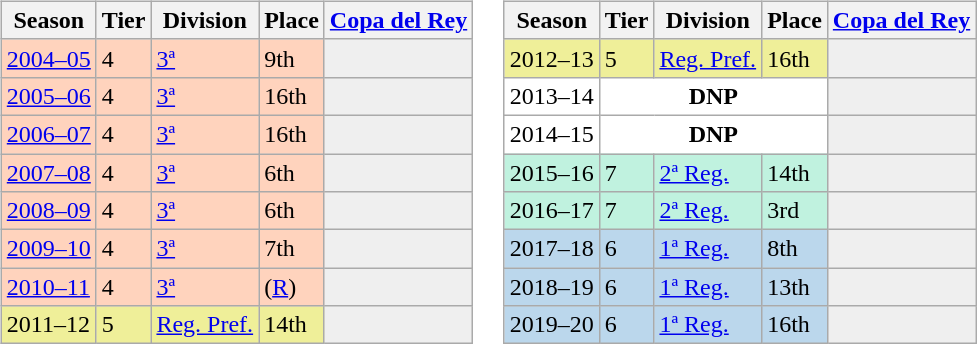<table>
<tr>
<td valign="top" width=0%><br><table class="wikitable">
<tr style="background:#f0f6fa;">
<th>Season</th>
<th>Tier</th>
<th>Division</th>
<th>Place</th>
<th><a href='#'>Copa del Rey</a></th>
</tr>
<tr>
<td style="background:#FFD3BD;"><a href='#'>2004–05</a></td>
<td style="background:#FFD3BD;">4</td>
<td style="background:#FFD3BD;"><a href='#'>3ª</a></td>
<td style="background:#FFD3BD;">9th</td>
<th style="background:#efefef;"></th>
</tr>
<tr>
<td style="background:#FFD3BD;"><a href='#'>2005–06</a></td>
<td style="background:#FFD3BD;">4</td>
<td style="background:#FFD3BD;"><a href='#'>3ª</a></td>
<td style="background:#FFD3BD;">16th</td>
<th style="background:#efefef;"></th>
</tr>
<tr>
<td style="background:#FFD3BD;"><a href='#'>2006–07</a></td>
<td style="background:#FFD3BD;">4</td>
<td style="background:#FFD3BD;"><a href='#'>3ª</a></td>
<td style="background:#FFD3BD;">16th</td>
<td style="background:#efefef;"></td>
</tr>
<tr>
<td style="background:#FFD3BD;"><a href='#'>2007–08</a></td>
<td style="background:#FFD3BD;">4</td>
<td style="background:#FFD3BD;"><a href='#'>3ª</a></td>
<td style="background:#FFD3BD;">6th</td>
<td style="background:#efefef;"></td>
</tr>
<tr>
<td style="background:#FFD3BD;"><a href='#'>2008–09</a></td>
<td style="background:#FFD3BD;">4</td>
<td style="background:#FFD3BD;"><a href='#'>3ª</a></td>
<td style="background:#FFD3BD;">6th</td>
<td style="background:#efefef;"></td>
</tr>
<tr>
<td style="background:#FFD3BD;"><a href='#'>2009–10</a></td>
<td style="background:#FFD3BD;">4</td>
<td style="background:#FFD3BD;"><a href='#'>3ª</a></td>
<td style="background:#FFD3BD;">7th</td>
<td style="background:#efefef;"></td>
</tr>
<tr>
<td style="background:#FFD3BD;"><a href='#'>2010–11</a></td>
<td style="background:#FFD3BD;">4</td>
<td style="background:#FFD3BD;"><a href='#'>3ª</a></td>
<td style="background:#FFD3BD;">(<a href='#'>R</a>)</td>
<td style="background:#efefef;"></td>
</tr>
<tr>
<td style="background:#EFEF99;">2011–12</td>
<td style="background:#EFEF99;">5</td>
<td style="background:#EFEF99;"><a href='#'>Reg. Pref.</a></td>
<td style="background:#EFEF99;">14th</td>
<th style="background:#efefef;"></th>
</tr>
</table>
</td>
<td valign="top" width=0%><br><table class="wikitable">
<tr style="background:#f0f6fa;">
<th>Season</th>
<th>Tier</th>
<th>Division</th>
<th>Place</th>
<th><a href='#'>Copa del Rey</a></th>
</tr>
<tr>
<td style="background:#EFEF99;">2012–13</td>
<td style="background:#EFEF99;">5</td>
<td style="background:#EFEF99;"><a href='#'>Reg. Pref.</a></td>
<td style="background:#EFEF99;">16th</td>
<th style="background:#efefef;"></th>
</tr>
<tr>
<td style="background:#FFFFFF;">2013–14</td>
<th style="background:#FFFFFF;" colspan="3">DNP</th>
<th style="background:#efefef;"></th>
</tr>
<tr>
<td style="background:#FFFFFF;">2014–15</td>
<th style="background:#FFFFFF;" colspan="3">DNP</th>
<th style="background:#efefef;"></th>
</tr>
<tr>
<td style="background:#C0F2DF;">2015–16</td>
<td style="background:#C0F2DF;">7</td>
<td style="background:#C0F2DF;"><a href='#'>2ª Reg.</a></td>
<td style="background:#C0F2DF;">14th</td>
<th style="background:#efefef;"></th>
</tr>
<tr>
<td style="background:#C0F2DF;">2016–17</td>
<td style="background:#C0F2DF;">7</td>
<td style="background:#C0F2DF;"><a href='#'>2ª Reg.</a></td>
<td style="background:#C0F2DF;">3rd</td>
<th style="background:#efefef;"></th>
</tr>
<tr>
<td style="background:#BBD7EC;">2017–18</td>
<td style="background:#BBD7EC;">6</td>
<td style="background:#BBD7EC;"><a href='#'>1ª Reg.</a></td>
<td style="background:#BBD7EC;">8th</td>
<th style="background:#efefef;"></th>
</tr>
<tr>
<td style="background:#BBD7EC;">2018–19</td>
<td style="background:#BBD7EC;">6</td>
<td style="background:#BBD7EC;"><a href='#'>1ª Reg.</a></td>
<td style="background:#BBD7EC;">13th</td>
<th style="background:#efefef;"></th>
</tr>
<tr>
<td style="background:#BBD7EC;">2019–20</td>
<td style="background:#BBD7EC;">6</td>
<td style="background:#BBD7EC;"><a href='#'>1ª Reg.</a></td>
<td style="background:#BBD7EC;">16th</td>
<th style="background:#efefef;"></th>
</tr>
</table>
</td>
</tr>
</table>
